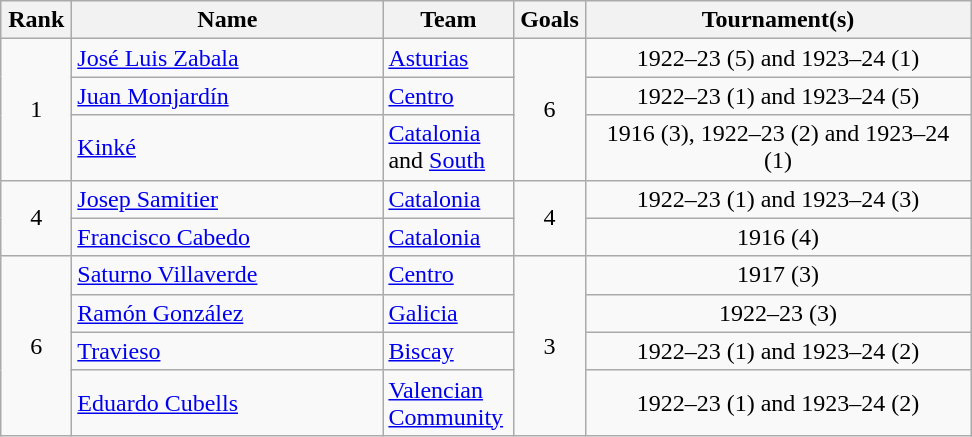<table class="wikitable" style="text-align: center;">
<tr>
<th style="width: 40px;">Rank</th>
<th style="width: 200px;">Name</th>
<th style="width: 80px;">Team</th>
<th style="width: 40px;">Goals</th>
<th style="width: 250px;">Tournament(s)</th>
</tr>
<tr>
<td rowspan="3">1</td>
<td align="left"> <a href='#'>José Luis Zabala</a></td>
<td align="left"><a href='#'>Asturias</a></td>
<td rowspan="3">6</td>
<td>1922–23 (5) and 1923–24 (1)</td>
</tr>
<tr>
<td align="left"> <a href='#'>Juan Monjardín</a></td>
<td align="left"><a href='#'>Centro</a></td>
<td>1922–23 (1) and 1923–24 (5)</td>
</tr>
<tr>
<td align="left"> <a href='#'>Kinké</a></td>
<td align="left"><a href='#'>Catalonia</a> and <a href='#'>South</a></td>
<td>1916 (3), 1922–23 (2) and 1923–24 (1)</td>
</tr>
<tr>
<td rowspan="2">4</td>
<td align="left"> <a href='#'>Josep Samitier</a></td>
<td align="left"><a href='#'>Catalonia</a></td>
<td rowspan="2">4</td>
<td>1922–23 (1) and 1923–24 (3)</td>
</tr>
<tr>
<td align="left"> <a href='#'>Francisco Cabedo</a></td>
<td align="left"><a href='#'>Catalonia</a></td>
<td>1916 (4)</td>
</tr>
<tr>
<td rowspan="4">6</td>
<td align="left"> <a href='#'>Saturno Villaverde</a></td>
<td align="left"><a href='#'>Centro</a></td>
<td rowspan="4">3</td>
<td>1917 (3)</td>
</tr>
<tr>
<td align="left"> <a href='#'>Ramón González</a></td>
<td align="left"><a href='#'>Galicia</a></td>
<td>1922–23 (3)</td>
</tr>
<tr>
<td align="left"> <a href='#'>Travieso</a></td>
<td align="left"><a href='#'>Biscay</a></td>
<td>1922–23 (1) and 1923–24 (2)</td>
</tr>
<tr>
<td align="left"> <a href='#'>Eduardo Cubells</a></td>
<td align="left"><a href='#'>Valencian Community</a></td>
<td>1922–23 (1) and 1923–24 (2)</td>
</tr>
</table>
